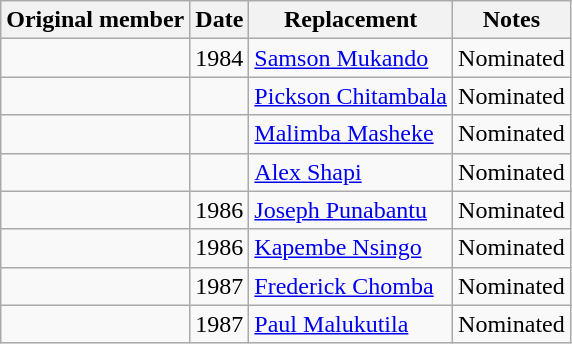<table class=wikitable sortable">
<tr>
<th>Original member</th>
<th>Date</th>
<th>Replacement</th>
<th>Notes</th>
</tr>
<tr>
<td></td>
<td>1984</td>
<td><a href='#'>Samson Mukando</a></td>
<td>Nominated</td>
</tr>
<tr>
<td></td>
<td></td>
<td><a href='#'>Pickson Chitambala</a></td>
<td>Nominated</td>
</tr>
<tr>
<td></td>
<td></td>
<td><a href='#'>Malimba Masheke</a></td>
<td>Nominated</td>
</tr>
<tr>
<td></td>
<td></td>
<td><a href='#'>Alex Shapi</a></td>
<td>Nominated</td>
</tr>
<tr>
<td></td>
<td>1986</td>
<td><a href='#'>Joseph Punabantu</a></td>
<td>Nominated</td>
</tr>
<tr>
<td></td>
<td>1986</td>
<td><a href='#'>Kapembe Nsingo</a></td>
<td>Nominated</td>
</tr>
<tr>
<td></td>
<td>1987</td>
<td><a href='#'>Frederick Chomba</a></td>
<td>Nominated</td>
</tr>
<tr>
<td></td>
<td>1987</td>
<td><a href='#'>Paul Malukutila</a></td>
<td>Nominated</td>
</tr>
</table>
